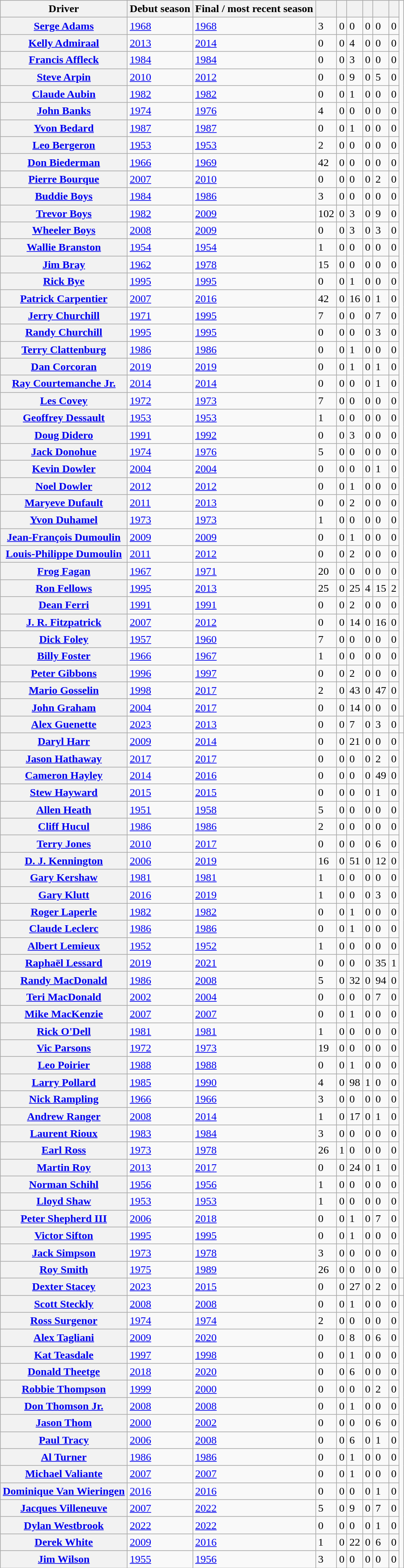<table class="wikitable sortable sortable" style="font-size: 100%;">
<tr>
<th>Driver</th>
<th>Debut season</th>
<th>Final / most recent season</th>
<th></th>
<th></th>
<th></th>
<th></th>
<th></th>
<th></th>
</tr>
<tr>
<th><a href='#'>Serge Adams</a></th>
<td><a href='#'>1968</a></td>
<td><a href='#'>1968</a></td>
<td>3</td>
<td>0</td>
<td>0</td>
<td>0</td>
<td>0</td>
<td>0</td>
</tr>
<tr>
<th><a href='#'>Kelly Admiraal</a></th>
<td><a href='#'>2013</a></td>
<td><a href='#'>2014</a></td>
<td>0</td>
<td>0</td>
<td>4</td>
<td>0</td>
<td>0</td>
<td>0</td>
</tr>
<tr>
<th><a href='#'>Francis Affleck</a></th>
<td><a href='#'>1984</a></td>
<td><a href='#'>1984</a></td>
<td>0</td>
<td>0</td>
<td>3</td>
<td>0</td>
<td>0</td>
<td>0</td>
</tr>
<tr>
<th><a href='#'>Steve Arpin</a></th>
<td><a href='#'>2010</a></td>
<td><a href='#'>2012</a></td>
<td>0</td>
<td>0</td>
<td>9</td>
<td>0</td>
<td>5</td>
<td>0</td>
</tr>
<tr>
<th><a href='#'>Claude Aubin</a></th>
<td><a href='#'>1982</a></td>
<td><a href='#'>1982</a></td>
<td>0</td>
<td>0</td>
<td>1</td>
<td>0</td>
<td>0</td>
<td>0</td>
</tr>
<tr>
<th><a href='#'>John Banks</a></th>
<td><a href='#'>1974</a></td>
<td><a href='#'>1976</a></td>
<td>4</td>
<td>0</td>
<td>0</td>
<td>0</td>
<td>0</td>
<td>0</td>
</tr>
<tr>
<th><a href='#'>Yvon Bedard</a></th>
<td><a href='#'>1987</a></td>
<td><a href='#'>1987</a></td>
<td>0</td>
<td>0</td>
<td>1</td>
<td>0</td>
<td>0</td>
<td>0</td>
</tr>
<tr>
<th><a href='#'>Leo Bergeron</a></th>
<td><a href='#'>1953</a></td>
<td><a href='#'>1953</a></td>
<td>2</td>
<td>0</td>
<td>0</td>
<td>0</td>
<td>0</td>
<td>0</td>
</tr>
<tr>
<th><a href='#'>Don Biederman</a></th>
<td><a href='#'>1966</a></td>
<td><a href='#'>1969</a></td>
<td>42</td>
<td>0</td>
<td>0</td>
<td>0</td>
<td>0</td>
<td>0</td>
</tr>
<tr>
<th><a href='#'>Pierre Bourque</a></th>
<td><a href='#'>2007</a></td>
<td><a href='#'>2010</a></td>
<td>0</td>
<td>0</td>
<td>0</td>
<td>0</td>
<td>2</td>
<td>0</td>
</tr>
<tr>
<th><a href='#'>Buddie Boys</a></th>
<td><a href='#'>1984</a></td>
<td><a href='#'>1986</a></td>
<td>3</td>
<td>0</td>
<td>0</td>
<td>0</td>
<td>0</td>
<td>0</td>
</tr>
<tr>
<th><a href='#'>Trevor Boys</a></th>
<td><a href='#'>1982</a></td>
<td><a href='#'>2009</a></td>
<td>102</td>
<td>0</td>
<td>3</td>
<td>0</td>
<td>9</td>
<td>0</td>
</tr>
<tr>
<th><a href='#'>Wheeler Boys</a></th>
<td><a href='#'>2008</a></td>
<td><a href='#'>2009</a></td>
<td>0</td>
<td>0</td>
<td>3</td>
<td>0</td>
<td>3</td>
<td>0</td>
</tr>
<tr>
<th><a href='#'>Wallie Branston</a></th>
<td><a href='#'>1954</a></td>
<td><a href='#'>1954</a></td>
<td>1</td>
<td>0</td>
<td>0</td>
<td>0</td>
<td>0</td>
<td>0</td>
</tr>
<tr>
<th><a href='#'>Jim Bray</a></th>
<td><a href='#'>1962</a></td>
<td><a href='#'>1978</a></td>
<td>15</td>
<td>0</td>
<td>0</td>
<td>0</td>
<td>0</td>
<td>0</td>
</tr>
<tr>
<th><a href='#'>Rick Bye</a></th>
<td><a href='#'>1995</a></td>
<td><a href='#'>1995</a></td>
<td>0</td>
<td>0</td>
<td>1</td>
<td>0</td>
<td>0</td>
<td>0</td>
</tr>
<tr>
<th><a href='#'>Patrick Carpentier</a></th>
<td><a href='#'>2007</a></td>
<td><a href='#'>2016</a></td>
<td>42</td>
<td>0</td>
<td>16</td>
<td>0</td>
<td>1</td>
<td>0</td>
</tr>
<tr>
<th><a href='#'>Jerry Churchill</a></th>
<td><a href='#'>1971</a></td>
<td><a href='#'>1995</a></td>
<td>7</td>
<td>0</td>
<td>0</td>
<td>0</td>
<td>7</td>
<td>0</td>
</tr>
<tr>
<th><a href='#'>Randy Churchill</a></th>
<td><a href='#'>1995</a></td>
<td><a href='#'>1995</a></td>
<td>0</td>
<td>0</td>
<td>0</td>
<td>0</td>
<td>3</td>
<td>0</td>
</tr>
<tr>
<th><a href='#'>Terry Clattenburg</a></th>
<td><a href='#'>1986</a></td>
<td><a href='#'>1986</a></td>
<td>0</td>
<td>0</td>
<td>1</td>
<td>0</td>
<td>0</td>
<td>0</td>
</tr>
<tr>
<th><a href='#'>Dan Corcoran</a></th>
<td><a href='#'>2019</a></td>
<td><a href='#'>2019</a></td>
<td>0</td>
<td>0</td>
<td>1</td>
<td>0</td>
<td>1</td>
<td>0</td>
</tr>
<tr>
<th><a href='#'>Ray Courtemanche Jr.</a></th>
<td><a href='#'>2014</a></td>
<td><a href='#'>2014</a></td>
<td>0</td>
<td>0</td>
<td>0</td>
<td>0</td>
<td>1</td>
<td>0</td>
</tr>
<tr>
<th><a href='#'>Les Covey</a></th>
<td><a href='#'>1972</a></td>
<td><a href='#'>1973</a></td>
<td>7</td>
<td>0</td>
<td>0</td>
<td>0</td>
<td>0</td>
<td>0</td>
</tr>
<tr>
<th><a href='#'>Geoffrey Dessault</a></th>
<td><a href='#'>1953</a></td>
<td><a href='#'>1953</a></td>
<td>1</td>
<td>0</td>
<td>0</td>
<td>0</td>
<td>0</td>
<td>0</td>
</tr>
<tr>
<th><a href='#'>Doug Didero</a></th>
<td><a href='#'>1991</a></td>
<td><a href='#'>1992</a></td>
<td>0</td>
<td>0</td>
<td>3</td>
<td>0</td>
<td>0</td>
<td>0</td>
</tr>
<tr>
<th><a href='#'>Jack Donohue</a></th>
<td><a href='#'>1974</a></td>
<td><a href='#'>1976</a></td>
<td>5</td>
<td>0</td>
<td>0</td>
<td>0</td>
<td>0</td>
<td>0</td>
</tr>
<tr>
<th><a href='#'>Kevin Dowler</a></th>
<td><a href='#'>2004</a></td>
<td><a href='#'>2004</a></td>
<td>0</td>
<td>0</td>
<td>0</td>
<td>0</td>
<td>1</td>
<td>0</td>
</tr>
<tr>
<th><a href='#'>Noel Dowler</a></th>
<td><a href='#'>2012</a></td>
<td><a href='#'>2012</a></td>
<td>0</td>
<td>0</td>
<td>1</td>
<td>0</td>
<td>0</td>
<td>0</td>
</tr>
<tr>
<th><a href='#'>Maryeve Dufault</a></th>
<td><a href='#'>2011</a></td>
<td><a href='#'>2013</a></td>
<td>0</td>
<td>0</td>
<td>2</td>
<td>0</td>
<td>0</td>
<td>0</td>
</tr>
<tr>
<th><a href='#'>Yvon Duhamel</a></th>
<td><a href='#'>1973</a></td>
<td><a href='#'>1973</a></td>
<td>1</td>
<td>0</td>
<td>0</td>
<td>0</td>
<td>0</td>
<td>0</td>
</tr>
<tr>
<th><a href='#'>Jean-François Dumoulin</a></th>
<td><a href='#'>2009</a></td>
<td><a href='#'>2009</a></td>
<td>0</td>
<td>0</td>
<td>1</td>
<td>0</td>
<td>0</td>
<td>0</td>
</tr>
<tr>
<th><a href='#'>Louis-Philippe Dumoulin</a></th>
<td><a href='#'>2011</a></td>
<td><a href='#'>2012</a></td>
<td>0</td>
<td>0</td>
<td>2</td>
<td>0</td>
<td>0</td>
<td>0</td>
</tr>
<tr>
<th><a href='#'>Frog Fagan</a></th>
<td><a href='#'>1967</a></td>
<td><a href='#'>1971</a></td>
<td>20</td>
<td>0</td>
<td>0</td>
<td>0</td>
<td>0</td>
<td>0</td>
</tr>
<tr>
<th><a href='#'>Ron Fellows</a></th>
<td><a href='#'>1995</a></td>
<td><a href='#'>2013</a></td>
<td>25</td>
<td>0</td>
<td>25</td>
<td>4</td>
<td>15</td>
<td>2</td>
</tr>
<tr>
<th><a href='#'>Dean Ferri</a></th>
<td><a href='#'>1991</a></td>
<td><a href='#'>1991</a></td>
<td>0</td>
<td>0</td>
<td>2</td>
<td>0</td>
<td>0</td>
<td>0</td>
</tr>
<tr>
<th><a href='#'>J. R. Fitzpatrick</a></th>
<td><a href='#'>2007</a></td>
<td><a href='#'>2012</a></td>
<td>0</td>
<td>0</td>
<td>14</td>
<td>0</td>
<td>16</td>
<td>0</td>
</tr>
<tr>
<th><a href='#'>Dick Foley</a></th>
<td><a href='#'>1957</a></td>
<td><a href='#'>1960</a></td>
<td>7</td>
<td>0</td>
<td>0</td>
<td>0</td>
<td>0</td>
<td>0</td>
</tr>
<tr>
<th><a href='#'>Billy Foster</a></th>
<td><a href='#'>1966</a></td>
<td><a href='#'>1967</a></td>
<td>1</td>
<td>0</td>
<td>0</td>
<td>0</td>
<td>0</td>
<td>0</td>
</tr>
<tr>
<th><a href='#'>Peter Gibbons</a></th>
<td><a href='#'>1996</a></td>
<td><a href='#'>1997</a></td>
<td>0</td>
<td>0</td>
<td>2</td>
<td>0</td>
<td>0</td>
<td>0</td>
</tr>
<tr>
<th><a href='#'>Mario Gosselin</a></th>
<td><a href='#'>1998</a></td>
<td><a href='#'>2017</a></td>
<td>2</td>
<td>0</td>
<td>43</td>
<td>0</td>
<td>47</td>
<td>0</td>
</tr>
<tr>
<th><a href='#'>John Graham</a></th>
<td><a href='#'>2004</a></td>
<td><a href='#'>2017</a></td>
<td>0</td>
<td>0</td>
<td>14</td>
<td>0</td>
<td>0</td>
<td>0</td>
</tr>
<tr>
<th><a href='#'>Alex Guenette</a></th>
<td><a href='#'>2023</a></td>
<td><a href='#'>2013</a></td>
<td>0</td>
<td>0</td>
<td>7</td>
<td>0</td>
<td>3</td>
<td>0</td>
<td></td>
</tr>
<tr>
<th><a href='#'>Daryl Harr</a></th>
<td><a href='#'>2009</a></td>
<td><a href='#'>2014</a></td>
<td>0</td>
<td>0</td>
<td>21</td>
<td>0</td>
<td>0</td>
<td>0</td>
</tr>
<tr>
<th><a href='#'>Jason Hathaway</a></th>
<td><a href='#'>2017</a></td>
<td><a href='#'>2017</a></td>
<td>0</td>
<td>0</td>
<td>0</td>
<td>0</td>
<td>2</td>
<td>0</td>
</tr>
<tr>
<th><a href='#'>Cameron Hayley</a></th>
<td><a href='#'>2014</a></td>
<td><a href='#'>2016</a></td>
<td>0</td>
<td>0</td>
<td>0</td>
<td>0</td>
<td>49</td>
<td>0</td>
</tr>
<tr>
<th><a href='#'>Stew Hayward</a></th>
<td><a href='#'>2015</a></td>
<td><a href='#'>2015</a></td>
<td>0</td>
<td>0</td>
<td>0</td>
<td>0</td>
<td>1</td>
<td>0</td>
</tr>
<tr>
<th><a href='#'>Allen Heath</a></th>
<td><a href='#'>1951</a></td>
<td><a href='#'>1958</a></td>
<td>5</td>
<td>0</td>
<td>0</td>
<td>0</td>
<td>0</td>
<td>0</td>
</tr>
<tr>
<th><a href='#'>Cliff Hucul</a></th>
<td><a href='#'>1986</a></td>
<td><a href='#'>1986</a></td>
<td>2</td>
<td>0</td>
<td>0</td>
<td>0</td>
<td>0</td>
<td>0</td>
</tr>
<tr>
<th><a href='#'>Terry Jones</a></th>
<td><a href='#'>2010</a></td>
<td><a href='#'>2017</a></td>
<td>0</td>
<td>0</td>
<td>0</td>
<td>0</td>
<td>6</td>
<td>0</td>
</tr>
<tr>
<th><a href='#'>D. J. Kennington</a></th>
<td><a href='#'>2006</a></td>
<td><a href='#'>2019</a></td>
<td>16</td>
<td>0</td>
<td>51</td>
<td>0</td>
<td>12</td>
<td>0</td>
</tr>
<tr>
<th><a href='#'>Gary Kershaw</a></th>
<td><a href='#'>1981</a></td>
<td><a href='#'>1981</a></td>
<td>1</td>
<td>0</td>
<td>0</td>
<td>0</td>
<td>0</td>
<td>0</td>
</tr>
<tr>
<th><a href='#'>Gary Klutt</a></th>
<td><a href='#'>2016</a></td>
<td><a href='#'>2019</a></td>
<td>1</td>
<td>0</td>
<td>0</td>
<td>0</td>
<td>3</td>
<td>0</td>
</tr>
<tr>
<th><a href='#'>Roger Laperle</a></th>
<td><a href='#'>1982</a></td>
<td><a href='#'>1982</a></td>
<td>0</td>
<td>0</td>
<td>1</td>
<td>0</td>
<td>0</td>
<td>0</td>
</tr>
<tr>
<th><a href='#'>Claude Leclerc</a></th>
<td><a href='#'>1986</a></td>
<td><a href='#'>1986</a></td>
<td>0</td>
<td>0</td>
<td>1</td>
<td>0</td>
<td>0</td>
<td>0</td>
</tr>
<tr>
<th><a href='#'>Albert Lemieux</a></th>
<td><a href='#'>1952</a></td>
<td><a href='#'>1952</a></td>
<td>1</td>
<td>0</td>
<td>0</td>
<td>0</td>
<td>0</td>
<td>0</td>
</tr>
<tr>
<th><a href='#'>Raphaël Lessard</a></th>
<td><a href='#'>2019</a></td>
<td><a href='#'>2021</a></td>
<td>0</td>
<td>0</td>
<td>0</td>
<td>0</td>
<td>35</td>
<td>1</td>
</tr>
<tr>
<th><a href='#'>Randy MacDonald</a></th>
<td><a href='#'>1986</a></td>
<td><a href='#'>2008</a></td>
<td>5</td>
<td>0</td>
<td>32</td>
<td>0</td>
<td>94</td>
<td>0</td>
</tr>
<tr>
<th><a href='#'>Teri MacDonald</a></th>
<td><a href='#'>2002</a></td>
<td><a href='#'>2004</a></td>
<td>0</td>
<td>0</td>
<td>0</td>
<td>0</td>
<td>7</td>
<td>0</td>
</tr>
<tr>
<th><a href='#'>Mike MacKenzie</a></th>
<td><a href='#'>2007</a></td>
<td><a href='#'>2007</a></td>
<td>0</td>
<td>0</td>
<td>1</td>
<td>0</td>
<td>0</td>
<td>0</td>
</tr>
<tr>
<th><a href='#'>Rick O'Dell</a></th>
<td><a href='#'>1981</a></td>
<td><a href='#'>1981</a></td>
<td>1</td>
<td>0</td>
<td>0</td>
<td>0</td>
<td>0</td>
<td>0</td>
</tr>
<tr>
<th><a href='#'>Vic Parsons</a></th>
<td><a href='#'>1972</a></td>
<td><a href='#'>1973</a></td>
<td>19</td>
<td>0</td>
<td>0</td>
<td>0</td>
<td>0</td>
<td>0</td>
</tr>
<tr>
<th><a href='#'>Leo Poirier</a></th>
<td><a href='#'>1988</a></td>
<td><a href='#'>1988</a></td>
<td>0</td>
<td>0</td>
<td>1</td>
<td>0</td>
<td>0</td>
<td>0</td>
</tr>
<tr>
<th><a href='#'>Larry Pollard</a></th>
<td><a href='#'>1985</a></td>
<td><a href='#'>1990</a></td>
<td>4</td>
<td>0</td>
<td>98</td>
<td>1</td>
<td>0</td>
<td>0</td>
</tr>
<tr>
<th><a href='#'>Nick Rampling</a></th>
<td><a href='#'>1966</a></td>
<td><a href='#'>1966</a></td>
<td>3</td>
<td>0</td>
<td>0</td>
<td>0</td>
<td>0</td>
<td>0</td>
</tr>
<tr>
<th><a href='#'>Andrew Ranger</a></th>
<td><a href='#'>2008</a></td>
<td><a href='#'>2014</a></td>
<td>1</td>
<td>0</td>
<td>17</td>
<td>0</td>
<td>1</td>
<td>0</td>
</tr>
<tr>
<th><a href='#'>Laurent Rioux</a></th>
<td><a href='#'>1983</a></td>
<td><a href='#'>1984</a></td>
<td>3</td>
<td>0</td>
<td>0</td>
<td>0</td>
<td>0</td>
<td>0</td>
</tr>
<tr>
<th><a href='#'>Earl Ross</a></th>
<td><a href='#'>1973</a></td>
<td><a href='#'>1978</a></td>
<td>26</td>
<td>1</td>
<td>0</td>
<td>0</td>
<td>0</td>
<td>0</td>
</tr>
<tr>
<th><a href='#'>Martin Roy</a></th>
<td><a href='#'>2013</a></td>
<td><a href='#'>2017</a></td>
<td>0</td>
<td>0</td>
<td>24</td>
<td>0</td>
<td>1</td>
<td>0</td>
</tr>
<tr>
<th><a href='#'>Norman Schihl</a></th>
<td><a href='#'>1956</a></td>
<td><a href='#'>1956</a></td>
<td>1</td>
<td>0</td>
<td>0</td>
<td>0</td>
<td>0</td>
<td>0</td>
</tr>
<tr>
<th><a href='#'>Lloyd Shaw</a></th>
<td><a href='#'>1953</a></td>
<td><a href='#'>1953</a></td>
<td>1</td>
<td>0</td>
<td>0</td>
<td>0</td>
<td>0</td>
<td>0</td>
</tr>
<tr>
<th><a href='#'>Peter Shepherd III</a></th>
<td><a href='#'>2006</a></td>
<td><a href='#'>2018</a></td>
<td>0</td>
<td>0</td>
<td>1</td>
<td>0</td>
<td>7</td>
<td>0</td>
</tr>
<tr>
<th><a href='#'>Victor Sifton</a></th>
<td><a href='#'>1995</a></td>
<td><a href='#'>1995</a></td>
<td>0</td>
<td>0</td>
<td>1</td>
<td>0</td>
<td>0</td>
<td>0</td>
</tr>
<tr>
<th><a href='#'>Jack Simpson</a></th>
<td><a href='#'>1973</a></td>
<td><a href='#'>1978</a></td>
<td>3</td>
<td>0</td>
<td>0</td>
<td>0</td>
<td>0</td>
<td>0</td>
</tr>
<tr>
<th><a href='#'>Roy Smith</a></th>
<td><a href='#'>1975</a></td>
<td><a href='#'>1989</a></td>
<td>26</td>
<td>0</td>
<td>0</td>
<td>0</td>
<td>0</td>
<td>0</td>
</tr>
<tr>
<th><a href='#'>Dexter Stacey</a> <br> </th>
<td><a href='#'>2023</a></td>
<td><a href='#'>2015</a></td>
<td>0</td>
<td>0</td>
<td>27</td>
<td>0</td>
<td>2</td>
<td>0</td>
<td></td>
</tr>
<tr>
<th><a href='#'>Scott Steckly</a></th>
<td><a href='#'>2008</a></td>
<td><a href='#'>2008</a></td>
<td>0</td>
<td>0</td>
<td>1</td>
<td>0</td>
<td>0</td>
<td>0</td>
</tr>
<tr>
<th><a href='#'>Ross Surgenor</a></th>
<td><a href='#'>1974</a></td>
<td><a href='#'>1974</a></td>
<td>2</td>
<td>0</td>
<td>0</td>
<td>0</td>
<td>0</td>
<td>0</td>
</tr>
<tr>
<th><a href='#'>Alex Tagliani</a></th>
<td><a href='#'>2009</a></td>
<td><a href='#'>2020</a></td>
<td>0</td>
<td>0</td>
<td>8</td>
<td>0</td>
<td>6</td>
<td>0</td>
</tr>
<tr>
<th><a href='#'>Kat Teasdale</a></th>
<td><a href='#'>1997</a></td>
<td><a href='#'>1998</a></td>
<td>0</td>
<td>0</td>
<td>1</td>
<td>0</td>
<td>0</td>
<td>0</td>
</tr>
<tr>
<th><a href='#'>Donald Theetge</a></th>
<td><a href='#'>2018</a></td>
<td><a href='#'>2020</a></td>
<td>0</td>
<td>0</td>
<td>6</td>
<td>0</td>
<td>0</td>
<td>0</td>
</tr>
<tr>
<th><a href='#'>Robbie Thompson</a></th>
<td><a href='#'>1999</a></td>
<td><a href='#'>2000</a></td>
<td>0</td>
<td>0</td>
<td>0</td>
<td>0</td>
<td>2</td>
<td>0</td>
</tr>
<tr>
<th><a href='#'>Don Thomson Jr.</a></th>
<td><a href='#'>2008</a></td>
<td><a href='#'>2008</a></td>
<td>0</td>
<td>0</td>
<td>1</td>
<td>0</td>
<td>0</td>
<td>0</td>
</tr>
<tr>
<th><a href='#'>Jason Thom</a></th>
<td><a href='#'>2000</a></td>
<td><a href='#'>2002</a></td>
<td>0</td>
<td>0</td>
<td>0</td>
<td>0</td>
<td>6</td>
<td>0</td>
</tr>
<tr>
<th><a href='#'>Paul Tracy</a></th>
<td><a href='#'>2006</a></td>
<td><a href='#'>2008</a></td>
<td>0</td>
<td>0</td>
<td>6</td>
<td>0</td>
<td>1</td>
<td>0</td>
</tr>
<tr>
<th><a href='#'>Al Turner</a></th>
<td><a href='#'>1986</a></td>
<td><a href='#'>1986</a></td>
<td>0</td>
<td>0</td>
<td>1</td>
<td>0</td>
<td>0</td>
<td>0</td>
</tr>
<tr>
<th><a href='#'>Michael Valiante</a></th>
<td><a href='#'>2007</a></td>
<td><a href='#'>2007</a></td>
<td>0</td>
<td>0</td>
<td>1</td>
<td>0</td>
<td>0</td>
<td>0</td>
</tr>
<tr>
<th><a href='#'>Dominique Van Wieringen</a></th>
<td><a href='#'>2016</a></td>
<td><a href='#'>2016</a></td>
<td>0</td>
<td>0</td>
<td>0</td>
<td>0</td>
<td>1</td>
<td>0</td>
</tr>
<tr>
<th><a href='#'>Jacques Villeneuve</a> <br> </th>
<td><a href='#'>2007</a></td>
<td><a href='#'>2022</a></td>
<td>5</td>
<td>0</td>
<td>9</td>
<td>0</td>
<td>7</td>
<td>0</td>
</tr>
<tr>
<th><a href='#'>Dylan Westbrook</a></th>
<td><a href='#'>2022</a></td>
<td><a href='#'>2022</a></td>
<td>0</td>
<td>0</td>
<td>0</td>
<td>0</td>
<td>1</td>
<td>0</td>
</tr>
<tr>
<th><a href='#'>Derek White</a></th>
<td><a href='#'>2009</a></td>
<td><a href='#'>2016</a></td>
<td>1</td>
<td>0</td>
<td>22</td>
<td>0</td>
<td>6</td>
<td>0</td>
</tr>
<tr>
<th><a href='#'>Jim Wilson</a></th>
<td><a href='#'>1955</a></td>
<td><a href='#'>1956</a></td>
<td>3</td>
<td>0</td>
<td>0</td>
<td>0</td>
<td>0</td>
<td>0</td>
</tr>
</table>
